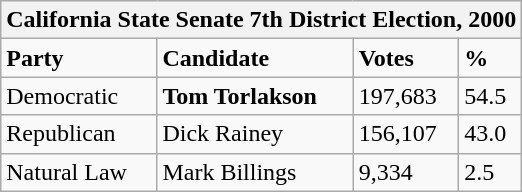<table class="wikitable">
<tr>
<th colspan="4">California State Senate 7th District Election, 2000</th>
</tr>
<tr>
<td><strong>Party</strong></td>
<td><strong>Candidate</strong></td>
<td><strong>Votes</strong></td>
<td><strong>%</strong></td>
</tr>
<tr>
<td>Democratic</td>
<td><strong>Tom Torlakson</strong></td>
<td>197,683</td>
<td>54.5</td>
</tr>
<tr>
<td>Republican</td>
<td>Dick Rainey</td>
<td>156,107</td>
<td>43.0</td>
</tr>
<tr>
<td>Natural Law</td>
<td>Mark Billings</td>
<td>9,334</td>
<td>2.5</td>
</tr>
</table>
